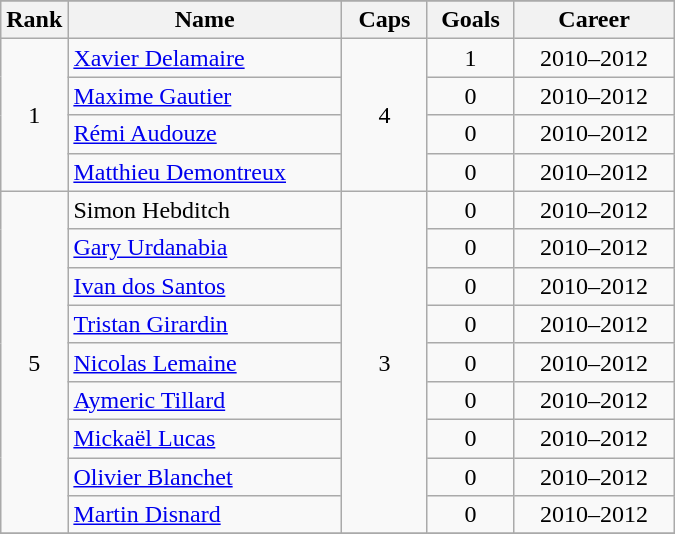<table class="wikitable sortable" style="text-align: center;">
<tr>
</tr>
<tr>
<th width=30px>Rank</th>
<th class="unsortable" style="width:175px;">Name</th>
<th width=50px>Caps</th>
<th width=50px>Goals</th>
<th class="unsortable" style="width:100px;">Career</th>
</tr>
<tr>
<td rowspan=4>1</td>
<td align=left><a href='#'>Xavier Delamaire</a></td>
<td rowspan=4>4</td>
<td>1</td>
<td>2010–2012</td>
</tr>
<tr>
<td align=left><a href='#'>Maxime Gautier</a></td>
<td>0</td>
<td>2010–2012</td>
</tr>
<tr>
<td align=left><a href='#'>Rémi Audouze</a></td>
<td>0</td>
<td>2010–2012</td>
</tr>
<tr>
<td align=left><a href='#'>Matthieu Demontreux</a></td>
<td>0</td>
<td>2010–2012</td>
</tr>
<tr>
<td rowspan=9>5</td>
<td align=left>Simon Hebditch</td>
<td rowspan=9>3</td>
<td>0</td>
<td>2010–2012</td>
</tr>
<tr>
<td align=left><a href='#'>Gary Urdanabia</a></td>
<td>0</td>
<td>2010–2012</td>
</tr>
<tr>
<td align=left><a href='#'>Ivan dos Santos</a></td>
<td>0</td>
<td>2010–2012</td>
</tr>
<tr>
<td align=left><a href='#'>Tristan Girardin</a></td>
<td>0</td>
<td>2010–2012</td>
</tr>
<tr>
<td align=left><a href='#'>Nicolas Lemaine</a></td>
<td>0</td>
<td>2010–2012</td>
</tr>
<tr>
<td align=left><a href='#'>Aymeric Tillard</a></td>
<td>0</td>
<td>2010–2012</td>
</tr>
<tr>
<td align=left><a href='#'>Mickaël Lucas</a></td>
<td>0</td>
<td>2010–2012</td>
</tr>
<tr>
<td align=left><a href='#'>Olivier Blanchet</a></td>
<td>0</td>
<td>2010–2012</td>
</tr>
<tr>
<td align=left><a href='#'>Martin Disnard</a></td>
<td>0</td>
<td>2010–2012</td>
</tr>
<tr>
</tr>
</table>
